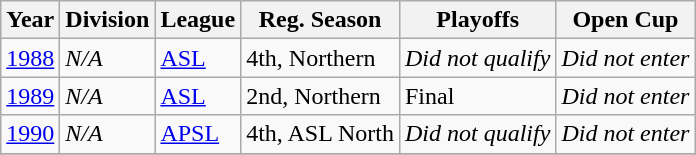<table class="wikitable">
<tr>
<th>Year</th>
<th>Division</th>
<th>League</th>
<th>Reg. Season</th>
<th>Playoffs</th>
<th>Open Cup</th>
</tr>
<tr>
<td><a href='#'>1988</a></td>
<td><em>N/A</em></td>
<td><a href='#'>ASL</a></td>
<td>4th, Northern</td>
<td><em>Did not qualify</em></td>
<td><em>Did not enter</em></td>
</tr>
<tr>
<td><a href='#'>1989</a></td>
<td><em>N/A</em></td>
<td><a href='#'>ASL</a></td>
<td>2nd, Northern</td>
<td>Final</td>
<td><em>Did not enter</em></td>
</tr>
<tr>
<td><a href='#'>1990</a></td>
<td><em>N/A</em></td>
<td><a href='#'>APSL</a></td>
<td>4th, ASL North</td>
<td><em>Did not qualify</em></td>
<td><em>Did not enter</em></td>
</tr>
<tr>
</tr>
</table>
